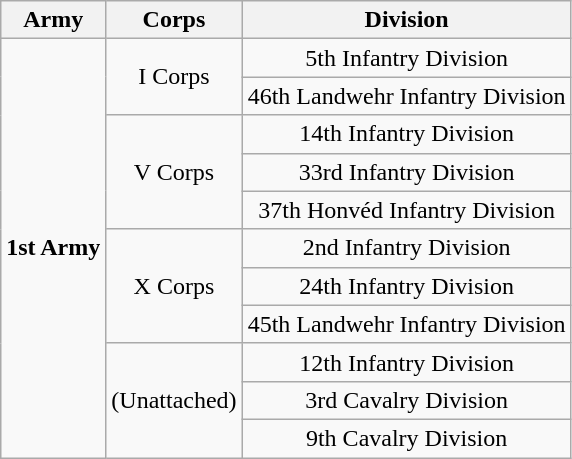<table class="wikitable" style="text-align:center;">
<tr>
<th>Army</th>
<th>Corps</th>
<th>Division</th>
</tr>
<tr>
<td ROWSPAN=11><strong>1st Army</strong></td>
<td ROWSPAN=2>I Corps</td>
<td>5th Infantry Division</td>
</tr>
<tr>
<td>46th Landwehr Infantry Division</td>
</tr>
<tr>
<td ROWSPAN=3>V Corps</td>
<td>14th Infantry Division</td>
</tr>
<tr>
<td>33rd Infantry Division</td>
</tr>
<tr>
<td>37th Honvéd Infantry Division</td>
</tr>
<tr>
<td ROWSPAN=3>X Corps</td>
<td>2nd Infantry Division</td>
</tr>
<tr>
<td>24th Infantry Division</td>
</tr>
<tr>
<td>45th Landwehr Infantry Division</td>
</tr>
<tr>
<td ROWSPAN=3>(Unattached)</td>
<td>12th Infantry Division</td>
</tr>
<tr>
<td>3rd Cavalry Division</td>
</tr>
<tr>
<td>9th Cavalry Division</td>
</tr>
</table>
